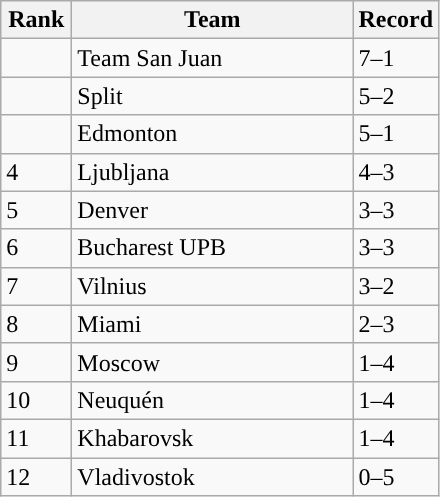<table class="wikitable">
<tr>
<th width=40>Rank</th>
<th width=180>Team</th>
<th style="text-align: center; width=60">Record</th>
</tr>
<tr bgcolor=>
<td></td>
<td> Team San Juan</td>
<td>7–1</td>
</tr>
<tr bgcolor=>
<td></td>
<td> Split</td>
<td>5–2</td>
</tr>
<tr bgcolor=>
<td></td>
<td> Edmonton</td>
<td>5–1</td>
</tr>
<tr>
<td>4</td>
<td> Ljubljana</td>
<td>4–3</td>
</tr>
<tr>
<td>5</td>
<td> Denver</td>
<td>3–3</td>
</tr>
<tr>
<td>6</td>
<td> Bucharest UPB</td>
<td>3–3</td>
</tr>
<tr>
<td>7</td>
<td> Vilnius</td>
<td>3–2</td>
</tr>
<tr>
<td>8</td>
<td> Miami</td>
<td>2–3</td>
</tr>
<tr>
<td>9</td>
<td> Moscow</td>
<td>1–4</td>
</tr>
<tr>
<td>10</td>
<td> Neuquén</td>
<td>1–4</td>
</tr>
<tr>
<td>11</td>
<td> Khabarovsk</td>
<td>1–4</td>
</tr>
<tr>
<td>12</td>
<td> Vladivostok</td>
<td>0–5</td>
</tr>
</table>
